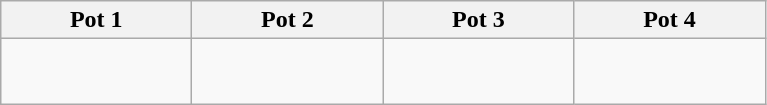<table class=wikitable>
<tr>
<th width=120px>Pot 1</th>
<th width=120px>Pot 2</th>
<th width=120px>Pot 3</th>
<th width=120px>Pot 4</th>
</tr>
<tr>
<td><br><br></td>
<td><br><br></td>
<td><br><br></td>
<td><br><br></td>
</tr>
</table>
